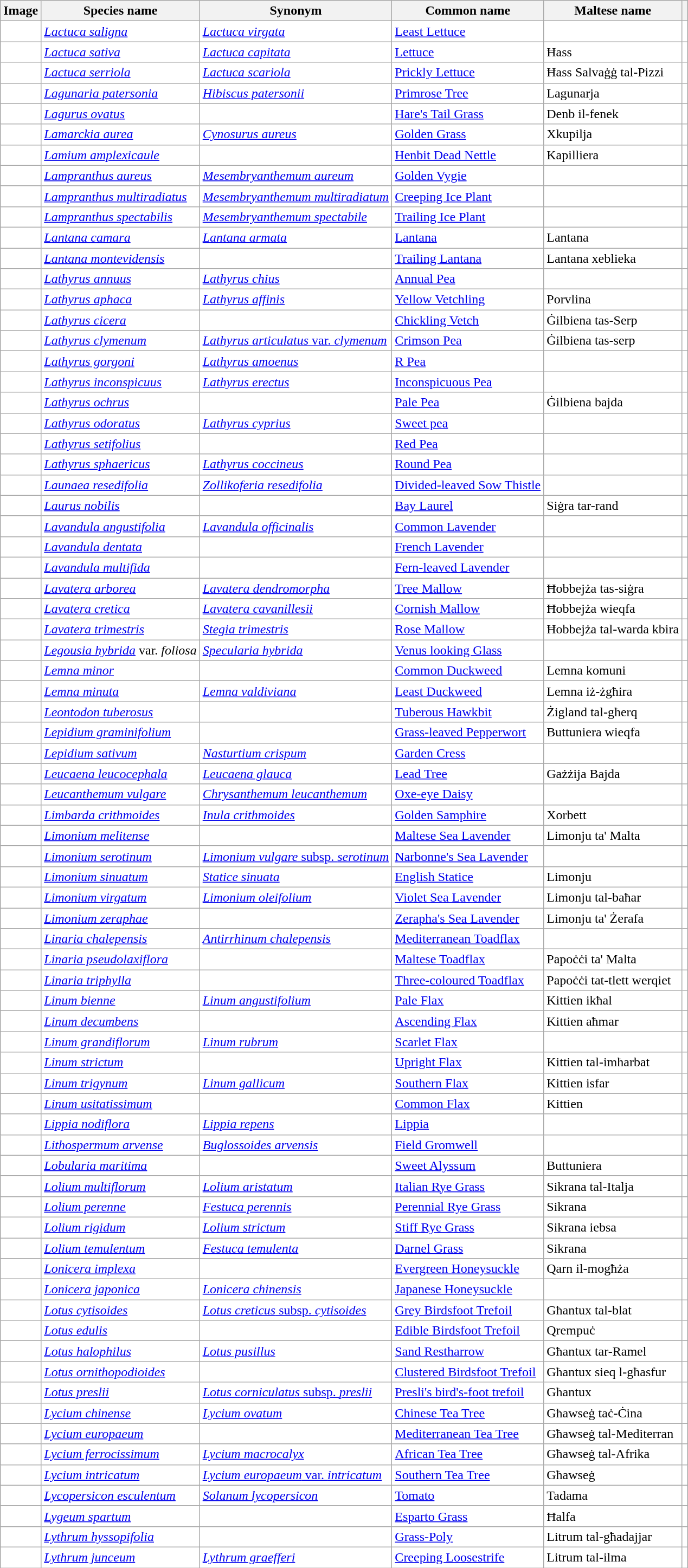<table class="wikitable" style="background: white">
<tr>
<th>Image</th>
<th>Species name</th>
<th>Synonym</th>
<th>Common name</th>
<th>Maltese name</th>
<th></th>
</tr>
<tr>
<td></td>
<td><em><a href='#'>Lactuca saligna</a></em></td>
<td><em><a href='#'>Lactuca virgata</a></em></td>
<td><a href='#'>Least Lettuce</a></td>
<td></td>
<td></td>
</tr>
<tr>
<td></td>
<td><em><a href='#'>Lactuca sativa</a></em></td>
<td><em><a href='#'>Lactuca capitata</a></em></td>
<td><a href='#'>Lettuce</a></td>
<td>Ħass</td>
<td></td>
</tr>
<tr>
<td></td>
<td><em><a href='#'>Lactuca serriola</a></em></td>
<td><em><a href='#'>Lactuca scariola</a></em></td>
<td><a href='#'>Prickly Lettuce</a></td>
<td>Ħass Salvaġġ tal-Pizzi</td>
<td></td>
</tr>
<tr>
<td></td>
<td><em><a href='#'>Lagunaria patersonia</a></em></td>
<td><em><a href='#'>Hibiscus patersonii</a></em></td>
<td><a href='#'>Primrose Tree</a></td>
<td>Lagunarja</td>
<td></td>
</tr>
<tr>
<td></td>
<td><em><a href='#'>Lagurus ovatus</a></em></td>
<td></td>
<td><a href='#'>Hare's Tail Grass</a></td>
<td>Denb il-fenek</td>
<td></td>
</tr>
<tr>
<td></td>
<td><em><a href='#'>Lamarckia aurea</a></em></td>
<td><em><a href='#'>Cynosurus aureus</a></em></td>
<td><a href='#'>Golden Grass</a></td>
<td>Xkupilja</td>
<td></td>
</tr>
<tr>
<td></td>
<td><em><a href='#'>Lamium amplexicaule</a></em></td>
<td></td>
<td><a href='#'>Henbit Dead Nettle</a></td>
<td>Kapilliera</td>
<td></td>
</tr>
<tr>
<td></td>
<td><em><a href='#'>Lampranthus aureus</a></em></td>
<td><em><a href='#'>Mesembryanthemum aureum</a></em></td>
<td><a href='#'>Golden Vygie</a></td>
<td></td>
<td></td>
</tr>
<tr>
<td></td>
<td><em><a href='#'>Lampranthus multiradiatus</a></em></td>
<td><em><a href='#'>Mesembryanthemum multiradiatum</a></em></td>
<td><a href='#'>Creeping Ice Plant</a></td>
<td></td>
<td></td>
</tr>
<tr>
<td></td>
<td><em><a href='#'>Lampranthus spectabilis</a></em></td>
<td><em><a href='#'>Mesembryanthemum spectabile</a></em></td>
<td><a href='#'>Trailing Ice Plant</a></td>
<td></td>
<td></td>
</tr>
<tr>
<td></td>
<td><em><a href='#'>Lantana camara</a></em></td>
<td><em><a href='#'>Lantana armata</a></em></td>
<td><a href='#'>Lantana</a></td>
<td>Lantana</td>
<td></td>
</tr>
<tr>
<td></td>
<td><em><a href='#'>Lantana montevidensis</a></em></td>
<td></td>
<td><a href='#'>Trailing Lantana</a></td>
<td>Lantana xeblieka</td>
<td></td>
</tr>
<tr>
<td></td>
<td><em><a href='#'>Lathyrus annuus</a></em></td>
<td><em><a href='#'>Lathyrus chius</a></em></td>
<td><a href='#'>Annual Pea</a></td>
<td></td>
<td></td>
</tr>
<tr>
<td></td>
<td><em><a href='#'>Lathyrus aphaca</a></em></td>
<td><em><a href='#'>Lathyrus affinis</a></em></td>
<td><a href='#'>Yellow Vetchling</a></td>
<td>Porvlina</td>
<td></td>
</tr>
<tr>
<td></td>
<td><em><a href='#'>Lathyrus cicera</a></em></td>
<td></td>
<td><a href='#'>Chickling Vetch</a></td>
<td>Ġilbiena tas-Serp</td>
<td></td>
</tr>
<tr>
<td></td>
<td><em><a href='#'>Lathyrus clymenum</a></em></td>
<td><a href='#'><em>Lathyrus articulatus</em> var. <em>clymenum </em></a></td>
<td><a href='#'>Crimson Pea</a></td>
<td>Ġilbiena tas-serp</td>
<td></td>
</tr>
<tr>
<td></td>
<td><em><a href='#'>Lathyrus gorgoni</a></em></td>
<td><em><a href='#'>Lathyrus amoenus</a></em></td>
<td><a href='#'>R Pea</a></td>
<td></td>
<td></td>
</tr>
<tr>
<td></td>
<td><em><a href='#'>Lathyrus inconspicuus</a></em></td>
<td><em><a href='#'>Lathyrus erectus</a></em></td>
<td><a href='#'>Inconspicuous Pea</a></td>
<td></td>
<td></td>
</tr>
<tr>
<td></td>
<td><em><a href='#'>Lathyrus ochrus</a></em></td>
<td></td>
<td><a href='#'>Pale Pea</a></td>
<td>Ġilbiena bajda</td>
<td></td>
</tr>
<tr>
<td></td>
<td><em><a href='#'>Lathyrus odoratus</a></em></td>
<td><em><a href='#'>Lathyrus cyprius</a></em></td>
<td><a href='#'>Sweet pea</a></td>
<td></td>
<td></td>
</tr>
<tr>
<td></td>
<td><em><a href='#'>Lathyrus setifolius</a></em></td>
<td></td>
<td><a href='#'>Red Pea</a></td>
<td></td>
<td></td>
</tr>
<tr>
<td></td>
<td><em><a href='#'>Lathyrus sphaericus</a></em></td>
<td><em><a href='#'>Lathyrus coccineus</a></em></td>
<td><a href='#'>Round Pea</a></td>
<td></td>
<td></td>
</tr>
<tr>
<td></td>
<td><em><a href='#'>Launaea resedifolia</a></em></td>
<td><em><a href='#'>Zollikoferia resedifolia</a></em></td>
<td><a href='#'>Divided-leaved Sow Thistle</a></td>
<td></td>
<td></td>
</tr>
<tr>
<td></td>
<td><em><a href='#'>Laurus nobilis</a></em></td>
<td></td>
<td><a href='#'>Bay Laurel</a></td>
<td>Siġra tar-rand</td>
<td></td>
</tr>
<tr>
<td></td>
<td><em><a href='#'>Lavandula angustifolia</a></em></td>
<td><em><a href='#'>Lavandula officinalis</a></em></td>
<td><a href='#'>Common Lavender</a></td>
<td></td>
<td></td>
</tr>
<tr>
<td></td>
<td><em><a href='#'>Lavandula dentata</a></em></td>
<td></td>
<td><a href='#'>French Lavender</a></td>
<td></td>
<td></td>
</tr>
<tr>
<td></td>
<td><em><a href='#'>Lavandula multifida</a></em></td>
<td></td>
<td><a href='#'>Fern-leaved Lavender</a></td>
<td></td>
<td></td>
</tr>
<tr>
<td></td>
<td><em><a href='#'>Lavatera arborea</a></em></td>
<td><em><a href='#'>Lavatera dendromorpha</a></em></td>
<td><a href='#'>Tree Mallow</a></td>
<td>Ħobbejża tas-siġra</td>
<td></td>
</tr>
<tr>
<td></td>
<td><em><a href='#'>Lavatera cretica</a></em></td>
<td><em><a href='#'>Lavatera cavanillesii</a></em></td>
<td><a href='#'>Cornish Mallow</a></td>
<td>Ħobbejża wieqfa</td>
<td></td>
</tr>
<tr>
<td></td>
<td><em><a href='#'>Lavatera trimestris</a></em></td>
<td><em><a href='#'>Stegia trimestris</a></em></td>
<td><a href='#'>Rose Mallow</a></td>
<td>Ħobbejża tal-warda kbira</td>
<td></td>
</tr>
<tr>
<td></td>
<td><em><a href='#'>Legousia hybrida</a></em> var. <em>foliosa</em></td>
<td><em><a href='#'>Specularia hybrida</a></em></td>
<td><a href='#'>Venus looking Glass</a></td>
<td></td>
<td></td>
</tr>
<tr>
<td></td>
<td><em><a href='#'>Lemna minor</a></em></td>
<td></td>
<td><a href='#'>Common Duckweed</a></td>
<td>Lemna komuni</td>
<td></td>
</tr>
<tr>
<td></td>
<td><em><a href='#'>Lemna minuta</a></em></td>
<td><em><a href='#'>Lemna valdiviana</a></em></td>
<td><a href='#'>Least Duckweed</a></td>
<td>Lemna iż-żgħira</td>
<td></td>
</tr>
<tr>
<td></td>
<td><em><a href='#'>Leontodon tuberosus</a></em></td>
<td></td>
<td><a href='#'>Tuberous Hawkbit</a></td>
<td>Żigland tal-għerq</td>
<td></td>
</tr>
<tr>
<td></td>
<td><em><a href='#'>Lepidium graminifolium</a></em></td>
<td></td>
<td><a href='#'>Grass-leaved Pepperwort</a></td>
<td>Buttuniera wieqfa</td>
<td></td>
</tr>
<tr>
<td></td>
<td><em><a href='#'>Lepidium sativum</a></em></td>
<td><em><a href='#'>Nasturtium crispum</a></em></td>
<td><a href='#'>Garden Cress</a></td>
<td></td>
<td></td>
</tr>
<tr>
<td></td>
<td><em><a href='#'>Leucaena leucocephala</a></em></td>
<td><em><a href='#'>Leucaena glauca</a></em></td>
<td><a href='#'>Lead Tree</a></td>
<td>Gażżija Bajda</td>
<td></td>
</tr>
<tr>
<td></td>
<td><em><a href='#'>Leucanthemum vulgare</a></em></td>
<td><em><a href='#'>Chrysanthemum leucanthemum</a></em></td>
<td><a href='#'>Oxe-eye Daisy</a></td>
<td></td>
<td></td>
</tr>
<tr>
<td></td>
<td><em><a href='#'>Limbarda crithmoides</a></em></td>
<td><em><a href='#'>Inula crithmoides</a></em></td>
<td><a href='#'>Golden Samphire</a></td>
<td>Xorbett</td>
<td></td>
</tr>
<tr>
<td></td>
<td><em><a href='#'>Limonium melitense</a></em></td>
<td></td>
<td><a href='#'>Maltese Sea Lavender</a></td>
<td>Limonju ta' Malta</td>
<td></td>
</tr>
<tr>
<td></td>
<td><em><a href='#'>Limonium serotinum</a></em></td>
<td><a href='#'><em>Limonium vulgare</em> subsp. <em>serotinum </em></a></td>
<td><a href='#'>Narbonne's Sea Lavender</a></td>
<td></td>
<td></td>
</tr>
<tr>
<td></td>
<td><em><a href='#'>Limonium sinuatum</a></em></td>
<td><em><a href='#'>Statice sinuata</a></em></td>
<td><a href='#'>English Statice</a></td>
<td>Limonju</td>
<td></td>
</tr>
<tr>
<td></td>
<td><em><a href='#'>Limonium virgatum</a></em></td>
<td><em><a href='#'>Limonium oleifolium</a></em></td>
<td><a href='#'>Violet Sea Lavender</a></td>
<td>Limonju tal-baħar</td>
<td></td>
</tr>
<tr>
<td></td>
<td><em><a href='#'>Limonium zeraphae</a></em></td>
<td></td>
<td><a href='#'>Zerapha's Sea Lavender</a></td>
<td>Limonju ta' Żerafa</td>
<td></td>
</tr>
<tr>
<td></td>
<td><em><a href='#'>Linaria chalepensis</a></em></td>
<td><em><a href='#'>Antirrhinum chalepensis</a></em></td>
<td><a href='#'>Mediterranean Toadflax</a></td>
<td></td>
<td></td>
</tr>
<tr>
<td></td>
<td><em><a href='#'>Linaria pseudolaxiflora</a></em></td>
<td></td>
<td><a href='#'>Maltese Toadflax</a></td>
<td>Papoċċi ta' Malta</td>
<td></td>
</tr>
<tr>
<td></td>
<td><em><a href='#'>Linaria triphylla</a></em></td>
<td></td>
<td><a href='#'>Three-coloured Toadflax</a></td>
<td>Papoċċi tat-tlett werqiet</td>
<td></td>
</tr>
<tr>
<td></td>
<td><em><a href='#'>Linum bienne</a></em></td>
<td><em><a href='#'>Linum angustifolium</a></em></td>
<td><a href='#'>Pale Flax</a></td>
<td>Kittien ikħal</td>
<td></td>
</tr>
<tr>
<td></td>
<td><em><a href='#'>Linum decumbens</a></em></td>
<td></td>
<td><a href='#'>Ascending Flax</a></td>
<td>Kittien aħmar</td>
<td></td>
</tr>
<tr>
<td></td>
<td><em><a href='#'>Linum grandiflorum</a></em></td>
<td><em><a href='#'>Linum rubrum</a></em></td>
<td><a href='#'>Scarlet Flax</a></td>
<td></td>
<td></td>
</tr>
<tr>
<td></td>
<td><em><a href='#'>Linum strictum</a></em></td>
<td></td>
<td><a href='#'>Upright Flax</a></td>
<td>Kittien tal-imħarbat</td>
<td></td>
</tr>
<tr>
<td></td>
<td><em><a href='#'>Linum trigynum</a></em></td>
<td><em><a href='#'>Linum gallicum</a></em></td>
<td><a href='#'>Southern Flax</a></td>
<td>Kittien isfar</td>
<td></td>
</tr>
<tr>
<td></td>
<td><em><a href='#'>Linum usitatissimum</a></em></td>
<td></td>
<td><a href='#'>Common Flax</a></td>
<td>Kittien</td>
<td></td>
</tr>
<tr>
<td></td>
<td><em><a href='#'>Lippia nodiflora</a></em></td>
<td><em><a href='#'>Lippia repens</a></em></td>
<td><a href='#'>Lippia</a></td>
<td></td>
<td></td>
</tr>
<tr>
<td></td>
<td><em><a href='#'>Lithospermum arvense</a></em></td>
<td><em><a href='#'>Buglossoides arvensis</a></em></td>
<td><a href='#'>Field Gromwell</a></td>
<td></td>
<td></td>
</tr>
<tr>
<td></td>
<td><em><a href='#'>Lobularia maritima</a></em></td>
<td></td>
<td><a href='#'>Sweet Alyssum</a></td>
<td>Buttuniera</td>
<td></td>
</tr>
<tr>
<td></td>
<td><em><a href='#'>Lolium multiflorum</a></em></td>
<td><em><a href='#'>Lolium aristatum</a></em></td>
<td><a href='#'>Italian Rye Grass</a></td>
<td>Sikrana tal-Italja</td>
<td></td>
</tr>
<tr>
<td></td>
<td><em><a href='#'>Lolium perenne</a></em></td>
<td><em><a href='#'>Festuca perennis</a></em></td>
<td><a href='#'>Perennial Rye Grass</a></td>
<td>Sikrana</td>
<td></td>
</tr>
<tr>
<td></td>
<td><em><a href='#'>Lolium rigidum</a></em></td>
<td><em><a href='#'>Lolium strictum</a></em></td>
<td><a href='#'>Stiff Rye Grass</a></td>
<td>Sikrana iebsa</td>
<td></td>
</tr>
<tr>
<td></td>
<td><em><a href='#'>Lolium temulentum</a></em></td>
<td><em><a href='#'>Festuca temulenta</a></em></td>
<td><a href='#'>Darnel Grass</a></td>
<td>Sikrana</td>
<td></td>
</tr>
<tr>
<td></td>
<td><em><a href='#'>Lonicera implexa</a></em></td>
<td></td>
<td><a href='#'>Evergreen Honeysuckle</a></td>
<td>Qarn il-mogħża</td>
<td></td>
</tr>
<tr>
<td></td>
<td><em><a href='#'>Lonicera japonica</a></em></td>
<td><em><a href='#'>Lonicera chinensis</a></em></td>
<td><a href='#'>Japanese Honeysuckle</a></td>
<td></td>
<td></td>
</tr>
<tr>
<td></td>
<td><em><a href='#'>Lotus cytisoides</a></em></td>
<td><a href='#'><em>Lotus creticus</em> subsp. <em>cytisoides </em></a></td>
<td><a href='#'>Grey Birdsfoot Trefoil</a></td>
<td>Għantux tal-blat</td>
<td></td>
</tr>
<tr>
<td></td>
<td><em><a href='#'>Lotus edulis</a></em></td>
<td></td>
<td><a href='#'>Edible Birdsfoot Trefoil</a></td>
<td>Qrempuċ</td>
<td></td>
</tr>
<tr>
<td></td>
<td><em><a href='#'>Lotus halophilus</a></em></td>
<td><em><a href='#'>Lotus pusillus</a></em></td>
<td><a href='#'>Sand Restharrow</a></td>
<td>Għantux tar-Ramel</td>
<td></td>
</tr>
<tr>
<td></td>
<td><em><a href='#'>Lotus ornithopodioides</a></em></td>
<td></td>
<td><a href='#'>Clustered Birdsfoot Trefoil</a></td>
<td>Għantux sieq l-għasfur</td>
<td></td>
</tr>
<tr>
<td></td>
<td><em><a href='#'>Lotus preslii</a></em></td>
<td><a href='#'><em>Lotus corniculatus</em> subsp. <em>preslii </em></a></td>
<td><a href='#'>Presli's bird's-foot trefoil</a></td>
<td>Għantux</td>
<td></td>
</tr>
<tr>
<td></td>
<td><em><a href='#'>Lycium chinense</a></em></td>
<td><em><a href='#'>Lycium ovatum</a></em></td>
<td><a href='#'>Chinese Tea Tree</a></td>
<td>Għawseġ taċ-Ċina</td>
<td></td>
</tr>
<tr>
<td></td>
<td><em><a href='#'>Lycium europaeum</a></em></td>
<td></td>
<td><a href='#'>Mediterranean Tea Tree</a></td>
<td>Għawseġ tal-Mediterran</td>
<td></td>
</tr>
<tr>
<td></td>
<td><em><a href='#'>Lycium ferrocissimum</a></em></td>
<td><em><a href='#'>Lycium macrocalyx</a></em></td>
<td><a href='#'>African Tea Tree</a></td>
<td>Għawseġ tal-Afrika</td>
<td></td>
</tr>
<tr>
<td></td>
<td><em><a href='#'>Lycium intricatum</a></em></td>
<td><a href='#'><em>Lycium europaeum</em> var. <em>intricatum </em></a></td>
<td><a href='#'>Southern Tea Tree</a></td>
<td>Għawseġ</td>
<td></td>
</tr>
<tr>
<td></td>
<td><em><a href='#'>Lycopersicon esculentum</a></em></td>
<td><em><a href='#'>Solanum lycopersicon</a></em></td>
<td><a href='#'>Tomato</a></td>
<td>Tadama</td>
<td></td>
</tr>
<tr>
<td></td>
<td><em><a href='#'>Lygeum spartum</a></em></td>
<td></td>
<td><a href='#'>Esparto Grass</a></td>
<td>Ħalfa</td>
<td></td>
</tr>
<tr>
<td></td>
<td><em><a href='#'>Lythrum hyssopifolia</a></em></td>
<td></td>
<td><a href='#'>Grass-Poly</a></td>
<td>Litrum tal-għadajjar</td>
<td></td>
</tr>
<tr>
<td></td>
<td><em><a href='#'>Lythrum junceum</a></em></td>
<td><em><a href='#'>Lythrum graefferi</a></em></td>
<td><a href='#'>Creeping Loosestrife</a></td>
<td>Litrum tal-ilma</td>
<td></td>
</tr>
</table>
